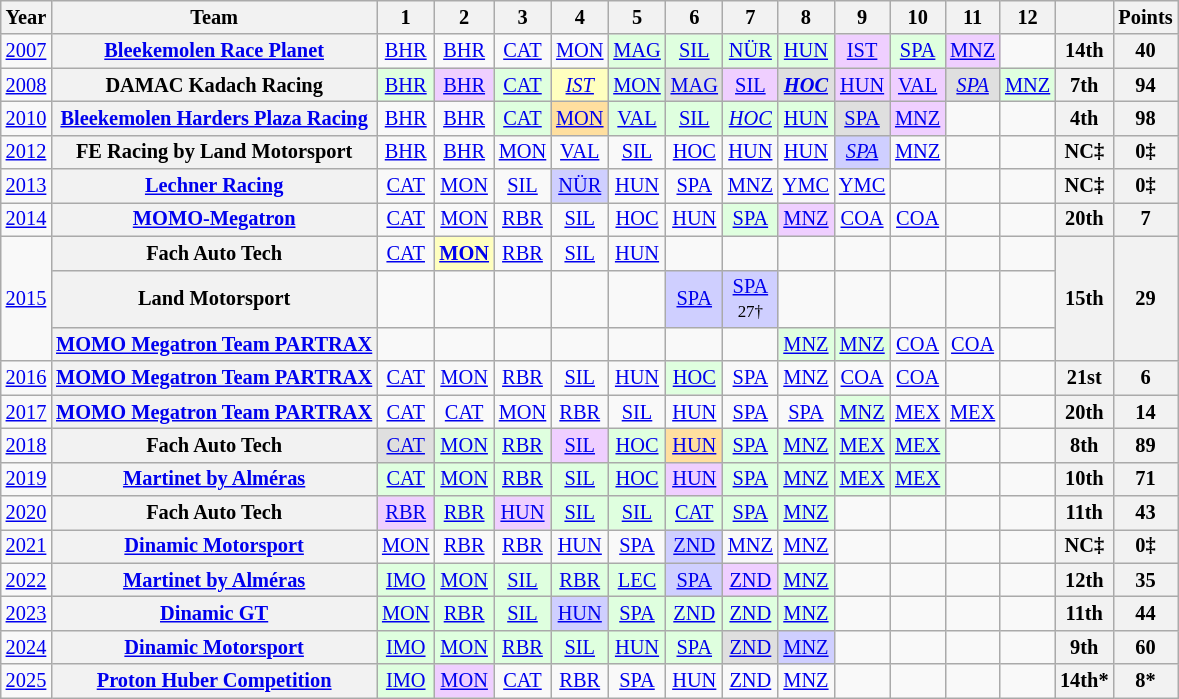<table class="wikitable" style="text-align:center; font-size:85%">
<tr>
<th>Year</th>
<th>Team</th>
<th>1</th>
<th>2</th>
<th>3</th>
<th>4</th>
<th>5</th>
<th>6</th>
<th>7</th>
<th>8</th>
<th>9</th>
<th>10</th>
<th>11</th>
<th>12</th>
<th></th>
<th>Points</th>
</tr>
<tr>
<td><a href='#'>2007</a></td>
<th nowrap><a href='#'>Bleekemolen Race Planet</a></th>
<td><a href='#'>BHR</a></td>
<td><a href='#'>BHR</a></td>
<td><a href='#'>CAT</a></td>
<td><a href='#'>MON</a></td>
<td style="background:#DFFFDF;"><a href='#'>MAG</a><br></td>
<td style="background:#DFFFDF;"><a href='#'>SIL</a><br></td>
<td style="background:#DFFFDF;"><a href='#'>NÜR</a><br></td>
<td style="background:#DFFFDF;"><a href='#'>HUN</a><br></td>
<td style="background:#EFCFFF;"><a href='#'>IST</a><br></td>
<td style="background:#DFFFDF;"><a href='#'>SPA</a><br></td>
<td style="background:#EFCFFF;"><a href='#'>MNZ</a><br></td>
<td></td>
<th>14th</th>
<th>40</th>
</tr>
<tr>
<td><a href='#'>2008</a></td>
<th nowrap>DAMAC Kadach Racing</th>
<td style="background:#DFFFDF;"><a href='#'>BHR</a><br></td>
<td style="background:#EFCFFF;"><a href='#'>BHR</a><br></td>
<td style="background:#DFFFDF;"><a href='#'>CAT</a><br></td>
<td style="background:#FFFFBF;"><em><a href='#'>IST</a></em><br></td>
<td style="background:#DFFFDF;"><a href='#'>MON</a><br></td>
<td style="background:#DFDFDF;"><a href='#'>MAG</a><br></td>
<td style="background:#EFCFFF;"><a href='#'>SIL</a><br></td>
<td style="background:#DFDFDF;"><strong><em><a href='#'>HOC</a></em></strong><br></td>
<td style="background:#EFCFFF;"><a href='#'>HUN</a><br></td>
<td style="background:#EFCFFF;"><a href='#'>VAL</a><br></td>
<td style="background:#DFDFDF;"><em><a href='#'>SPA</a></em><br></td>
<td style="background:#DFFFDF;"><a href='#'>MNZ</a><br></td>
<th>7th</th>
<th>94</th>
</tr>
<tr>
<td><a href='#'>2010</a></td>
<th nowrap><a href='#'>Bleekemolen Harders Plaza Racing</a></th>
<td><a href='#'>BHR</a></td>
<td><a href='#'>BHR</a></td>
<td style="background:#DFFFDF;"><a href='#'>CAT</a><br></td>
<td style="background:#FFDF9F;"><a href='#'>MON</a><br></td>
<td style="background:#DFFFDF;"><a href='#'>VAL</a><br></td>
<td style="background:#DFFFDF;"><a href='#'>SIL</a><br></td>
<td style="background:#DFFFDF;"><em><a href='#'>HOC</a></em><br></td>
<td style="background:#DFFFDF;"><a href='#'>HUN</a><br></td>
<td style="background:#DFDFDF;"><a href='#'>SPA</a><br></td>
<td style="background:#EFCFFF;"><a href='#'>MNZ</a><br></td>
<td></td>
<td></td>
<th>4th</th>
<th>98</th>
</tr>
<tr>
<td><a href='#'>2012</a></td>
<th nowrap>FE Racing by Land Motorsport</th>
<td><a href='#'>BHR</a></td>
<td><a href='#'>BHR</a></td>
<td><a href='#'>MON</a></td>
<td><a href='#'>VAL</a></td>
<td><a href='#'>SIL</a></td>
<td><a href='#'>HOC</a></td>
<td><a href='#'>HUN</a></td>
<td><a href='#'>HUN</a></td>
<td style="background:#CFCFFF;"><em><a href='#'>SPA</a></em><br></td>
<td><a href='#'>MNZ</a></td>
<td></td>
<td></td>
<th>NC‡</th>
<th>0‡</th>
</tr>
<tr>
<td><a href='#'>2013</a></td>
<th nowrap><a href='#'>Lechner Racing</a></th>
<td><a href='#'>CAT</a></td>
<td><a href='#'>MON</a></td>
<td><a href='#'>SIL</a></td>
<td style="background:#CFCFFF;"><a href='#'>NÜR</a><br></td>
<td><a href='#'>HUN</a></td>
<td><a href='#'>SPA</a></td>
<td><a href='#'>MNZ</a></td>
<td><a href='#'>YMC</a></td>
<td><a href='#'>YMC</a></td>
<td></td>
<td></td>
<td></td>
<th>NC‡</th>
<th>0‡</th>
</tr>
<tr>
<td><a href='#'>2014</a></td>
<th nowrap><a href='#'>MOMO-Megatron</a></th>
<td><a href='#'>CAT</a></td>
<td><a href='#'>MON</a></td>
<td><a href='#'>RBR</a></td>
<td><a href='#'>SIL</a></td>
<td><a href='#'>HOC</a></td>
<td><a href='#'>HUN</a></td>
<td style="background:#DFFFDF;"><a href='#'>SPA</a><br></td>
<td style="background:#EFCFFF;"><a href='#'>MNZ</a><br></td>
<td><a href='#'>COA</a></td>
<td><a href='#'>COA</a></td>
<td></td>
<td></td>
<th>20th</th>
<th>7</th>
</tr>
<tr>
<td rowspan=3><a href='#'>2015</a></td>
<th nowrap>Fach Auto Tech</th>
<td><a href='#'>CAT</a></td>
<td style="background:#FFFFBF;"><strong><a href='#'>MON</a></strong><br></td>
<td><a href='#'>RBR</a></td>
<td><a href='#'>SIL</a></td>
<td><a href='#'>HUN</a></td>
<td></td>
<td></td>
<td></td>
<td></td>
<td></td>
<td></td>
<td></td>
<th rowspan=3>15th</th>
<th rowspan=3>29</th>
</tr>
<tr>
<th nowrap>Land Motorsport</th>
<td></td>
<td></td>
<td></td>
<td></td>
<td></td>
<td style="background:#CFCFFF;"><a href='#'>SPA</a><br></td>
<td style="background:#CFCFFF;"><a href='#'>SPA</a><br><small>27†</small></td>
<td></td>
<td></td>
<td></td>
<td></td>
<td></td>
</tr>
<tr>
<th nowrap><a href='#'>MOMO Megatron Team PARTRAX</a></th>
<td></td>
<td></td>
<td></td>
<td></td>
<td></td>
<td></td>
<td></td>
<td style="background:#DFFFDF;"><a href='#'>MNZ</a><br></td>
<td style="background:#DFFFDF;"><a href='#'>MNZ</a><br></td>
<td><a href='#'>COA</a></td>
<td><a href='#'>COA</a></td>
<td></td>
</tr>
<tr>
<td><a href='#'>2016</a></td>
<th nowrap><a href='#'>MOMO Megatron Team PARTRAX</a></th>
<td><a href='#'>CAT</a></td>
<td><a href='#'>MON</a></td>
<td><a href='#'>RBR</a></td>
<td><a href='#'>SIL</a></td>
<td><a href='#'>HUN</a></td>
<td style="background:#DFFFDF;"><a href='#'>HOC</a><br></td>
<td><a href='#'>SPA</a></td>
<td><a href='#'>MNZ</a></td>
<td><a href='#'>COA</a></td>
<td><a href='#'>COA</a></td>
<td></td>
<td></td>
<th>21st</th>
<th>6</th>
</tr>
<tr>
<td><a href='#'>2017</a></td>
<th nowrap><a href='#'>MOMO Megatron Team PARTRAX</a></th>
<td><a href='#'>CAT</a></td>
<td><a href='#'>CAT</a></td>
<td><a href='#'>MON</a></td>
<td><a href='#'>RBR</a></td>
<td><a href='#'>SIL</a></td>
<td><a href='#'>HUN</a></td>
<td><a href='#'>SPA</a></td>
<td><a href='#'>SPA</a></td>
<td style="background:#DFFFDF;"><a href='#'>MNZ</a><br></td>
<td><a href='#'>MEX</a></td>
<td><a href='#'>MEX</a></td>
<td></td>
<th>20th</th>
<th>14</th>
</tr>
<tr>
<td><a href='#'>2018</a></td>
<th nowrap>Fach Auto Tech</th>
<td style="background:#DFDFDF;"><a href='#'>CAT</a><br></td>
<td style="background:#DFFFDF;"><a href='#'>MON</a><br></td>
<td style="background:#DFFFDF;"><a href='#'>RBR</a><br></td>
<td style="background:#EFCFFF;"><a href='#'>SIL</a><br></td>
<td style="background:#DFFFDF;"><a href='#'>HOC</a><br></td>
<td style="background:#FFDF9F;"><a href='#'>HUN</a><br></td>
<td style="background:#DFFFDF;"><a href='#'>SPA</a><br></td>
<td style="background:#DFFFDF;"><a href='#'>MNZ</a><br></td>
<td style="background:#DFFFDF;"><a href='#'>MEX</a><br></td>
<td style="background:#DFFFDF;"><a href='#'>MEX</a><br></td>
<td></td>
<td></td>
<th>8th</th>
<th>89</th>
</tr>
<tr>
<td><a href='#'>2019</a></td>
<th nowrap><a href='#'>Martinet by Alméras</a></th>
<td style="background:#DFFFDF;"><a href='#'>CAT</a><br></td>
<td style="background:#DFFFDF;"><a href='#'>MON</a><br></td>
<td style="background:#DFFFDF;"><a href='#'>RBR</a><br></td>
<td style="background:#DFFFDF;"><a href='#'>SIL</a><br></td>
<td style="background:#DFFFDF;"><a href='#'>HOC</a><br></td>
<td style="background:#EFCFFF;"><a href='#'>HUN</a><br></td>
<td style="background:#DFFFDF;"><a href='#'>SPA</a><br></td>
<td style="background:#DFFFDF;"><a href='#'>MNZ</a><br></td>
<td style="background:#DFFFDF;"><a href='#'>MEX</a><br></td>
<td style="background:#DFFFDF;"><a href='#'>MEX</a><br></td>
<td></td>
<td></td>
<th>10th</th>
<th>71</th>
</tr>
<tr>
<td><a href='#'>2020</a></td>
<th nowrap>Fach Auto Tech</th>
<td style="background:#EFCFFF;"><a href='#'>RBR</a><br></td>
<td style="background:#DFFFDF;"><a href='#'>RBR</a><br></td>
<td style="background:#EFCFFF;"><a href='#'>HUN</a><br></td>
<td style="background:#DFFFDF;"><a href='#'>SIL</a><br></td>
<td style="background:#DFFFDF;"><a href='#'>SIL</a><br></td>
<td style="background:#DFFFDF;"><a href='#'>CAT</a><br></td>
<td style="background:#DFFFDF;"><a href='#'>SPA</a><br></td>
<td style="background:#DFFFDF;"><a href='#'>MNZ</a><br></td>
<td></td>
<td></td>
<td></td>
<td></td>
<th>11th</th>
<th>43</th>
</tr>
<tr>
<td><a href='#'>2021</a></td>
<th nowrap><a href='#'>Dinamic Motorsport</a></th>
<td><a href='#'>MON</a></td>
<td><a href='#'>RBR</a></td>
<td><a href='#'>RBR</a></td>
<td><a href='#'>HUN</a></td>
<td><a href='#'>SPA</a></td>
<td style="background:#CFCFFF;"><a href='#'>ZND</a><br></td>
<td><a href='#'>MNZ</a></td>
<td><a href='#'>MNZ</a></td>
<td></td>
<td></td>
<td></td>
<td></td>
<th>NC‡</th>
<th>0‡</th>
</tr>
<tr>
<td><a href='#'>2022</a></td>
<th nowrap><a href='#'>Martinet by Alméras</a></th>
<td style="background:#DFFFDF;"><a href='#'>IMO</a><br></td>
<td style="background:#DFFFDF;"><a href='#'>MON</a><br></td>
<td style="background:#DFFFDF;"><a href='#'>SIL</a><br></td>
<td style="background:#DFFFDF;"><a href='#'>RBR</a><br></td>
<td style="background:#DFFFDF;"><a href='#'>LEC</a><br></td>
<td style="background:#CFCFFF;"><a href='#'>SPA</a><br></td>
<td style="background:#EFCFFF;"><a href='#'>ZND</a><br></td>
<td style="background:#DFFFDF;"><a href='#'>MNZ</a><br></td>
<td></td>
<td></td>
<td></td>
<td></td>
<th>12th</th>
<th>35</th>
</tr>
<tr>
<td><a href='#'>2023</a></td>
<th nowrap><a href='#'>Dinamic GT</a></th>
<td style="background:#DFFFDF;"><a href='#'>MON</a><br></td>
<td style="background:#DFFFDF;"><a href='#'>RBR</a><br></td>
<td style="background:#DFFFDF;"><a href='#'>SIL</a><br></td>
<td style="background:#CFCFFF;"><a href='#'>HUN</a><br></td>
<td style="background:#DFFFDF;"><a href='#'>SPA</a><br></td>
<td style="background:#DFFFDF;"><a href='#'>ZND</a><br></td>
<td style="background:#DFFFDF;"><a href='#'>ZND</a><br></td>
<td style="background:#DFFFDF;"><a href='#'>MNZ</a><br></td>
<td></td>
<td></td>
<td></td>
<td></td>
<th>11th</th>
<th>44</th>
</tr>
<tr>
<td><a href='#'>2024</a></td>
<th nowrap><a href='#'>Dinamic Motorsport</a></th>
<td style="background:#DFFFDF;"><a href='#'>IMO</a><br></td>
<td style="background:#DFFFDF;"><a href='#'>MON</a><br></td>
<td style="background:#DFFFDF;"><a href='#'>RBR</a><br></td>
<td style="background:#DFFFDF;"><a href='#'>SIL</a><br></td>
<td style="background:#DFFFDF;"><a href='#'>HUN</a><br></td>
<td style="background:#DFFFDF;"><a href='#'>SPA</a><br></td>
<td style="background:#DFDFDF;"><a href='#'>ZND</a><br></td>
<td style="background:#CFCFFF;"><a href='#'>MNZ</a><br></td>
<td></td>
<td></td>
<td></td>
<td></td>
<th>9th</th>
<th>60</th>
</tr>
<tr>
<td><a href='#'>2025</a></td>
<th><a href='#'>Proton Huber Competition</a></th>
<td style="background:#DFFFDF;"><a href='#'>IMO</a><br></td>
<td style="background:#EFCFFF;"><a href='#'>MON</a><br></td>
<td style="background:#;"><a href='#'>CAT</a><br></td>
<td style="background:#;"><a href='#'>RBR</a><br></td>
<td style="background:#;"><a href='#'>SPA</a><br></td>
<td style="background:#;"><a href='#'>HUN</a><br></td>
<td style="background:#;"><a href='#'>ZND</a><br></td>
<td style="background:#;"><a href='#'>MNZ</a><br></td>
<td></td>
<td></td>
<td></td>
<td></td>
<th>14th*</th>
<th>8*</th>
</tr>
</table>
